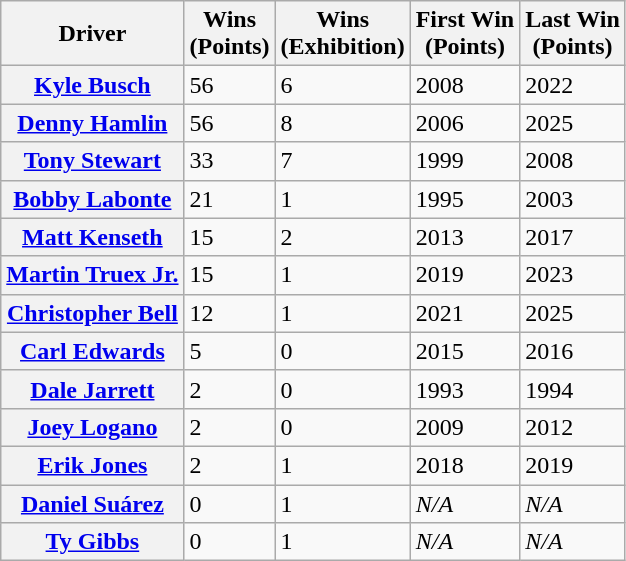<table class="wikitable sortable">
<tr>
<th scope="col">Driver</th>
<th scope="col">Wins<br>(Points)</th>
<th scope="col">Wins<br>(Exhibition)</th>
<th scope="col">First Win<br>(Points)</th>
<th scope="col">Last Win<br>(Points)</th>
</tr>
<tr>
<th scope="row"><a href='#'>Kyle Busch</a></th>
<td>56</td>
<td>6</td>
<td>2008</td>
<td>2022</td>
</tr>
<tr>
<th scope="row"><a href='#'>Denny Hamlin</a></th>
<td>56</td>
<td>8</td>
<td>2006</td>
<td>2025</td>
</tr>
<tr>
<th scope="row"><a href='#'>Tony Stewart</a></th>
<td>33</td>
<td>7</td>
<td>1999</td>
<td>2008</td>
</tr>
<tr>
<th scope="row"><a href='#'>Bobby Labonte</a></th>
<td>21</td>
<td>1</td>
<td>1995</td>
<td>2003</td>
</tr>
<tr>
<th scope="row"><a href='#'>Matt Kenseth</a></th>
<td>15</td>
<td>2</td>
<td>2013</td>
<td>2017</td>
</tr>
<tr>
<th scope="row"><a href='#'>Martin Truex Jr.</a></th>
<td>15</td>
<td>1</td>
<td>2019</td>
<td>2023</td>
</tr>
<tr>
<th scope="row"><a href='#'>Christopher Bell</a></th>
<td>12</td>
<td>1</td>
<td>2021</td>
<td>2025</td>
</tr>
<tr>
<th scope="row"><a href='#'>Carl Edwards</a></th>
<td>5</td>
<td>0</td>
<td>2015</td>
<td>2016</td>
</tr>
<tr>
<th scope="row"><a href='#'>Dale Jarrett</a></th>
<td>2</td>
<td>0</td>
<td>1993</td>
<td>1994</td>
</tr>
<tr>
<th scope="row"><a href='#'>Joey Logano</a></th>
<td>2</td>
<td>0</td>
<td>2009</td>
<td>2012</td>
</tr>
<tr>
<th scope="row"><a href='#'>Erik Jones</a></th>
<td>2</td>
<td>1</td>
<td>2018</td>
<td>2019</td>
</tr>
<tr>
<th scope="row"><a href='#'>Daniel Suárez</a></th>
<td>0</td>
<td>1</td>
<td><em>N/A</em></td>
<td><em>N/A</em></td>
</tr>
<tr>
<th scope="row"><a href='#'>Ty Gibbs</a></th>
<td>0</td>
<td>1</td>
<td><em>N/A</em></td>
<td><em>N/A</em></td>
</tr>
</table>
